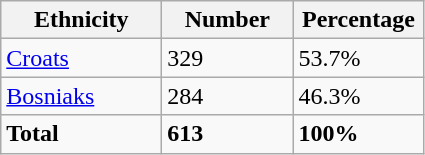<table class="wikitable">
<tr>
<th width="100px">Ethnicity</th>
<th width="80px">Number</th>
<th width="80px">Percentage</th>
</tr>
<tr>
<td><a href='#'>Croats</a></td>
<td>329</td>
<td>53.7%</td>
</tr>
<tr>
<td><a href='#'>Bosniaks</a></td>
<td>284</td>
<td>46.3%</td>
</tr>
<tr>
<td><strong>Total</strong></td>
<td><strong>613</strong></td>
<td><strong>100%</strong></td>
</tr>
</table>
